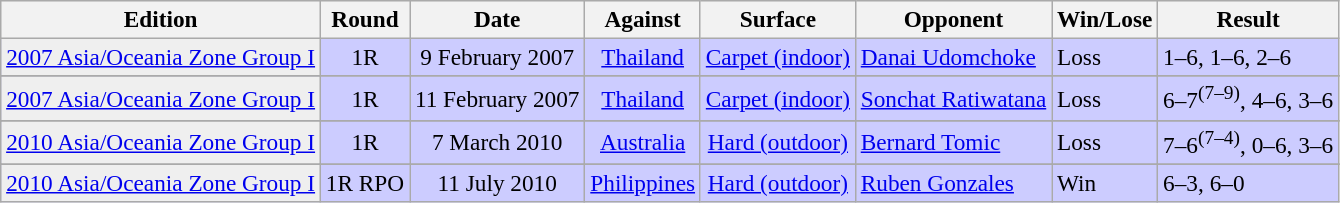<table class="wikitable" style="font-size:97%;">
<tr bgcolor="#eeeeee">
<th>Edition</th>
<th>Round</th>
<th>Date</th>
<th>Against</th>
<th>Surface</th>
<th>Opponent</th>
<th>Win/Lose</th>
<th>Result</th>
</tr>
<tr bgcolor="#CCCCFF">
<td rowspan=1 bgcolor=#efefef><a href='#'>2007 Asia/Oceania Zone Group I</a></td>
<td rowspan=1 align=center>1R</td>
<td rowspan=1 align=center>9 February 2007</td>
<td rowspan=1 align=center> <a href='#'>Thailand</a></td>
<td rowspan=1 align=center><a href='#'>Carpet (indoor)</a></td>
<td> <a href='#'>Danai Udomchoke</a></td>
<td>Loss</td>
<td>1–6, 1–6, 2–6</td>
</tr>
<tr>
</tr>
<tr bgcolor="#CCCCFF">
<td rowspan=1 bgcolor=#efefef><a href='#'>2007 Asia/Oceania Zone Group I</a></td>
<td rowspan=1 align=center>1R</td>
<td rowspan=1 align=center>11 February 2007</td>
<td rowspan=1 align=center> <a href='#'>Thailand</a></td>
<td rowspan=1 align=center><a href='#'>Carpet (indoor)</a></td>
<td> <a href='#'>Sonchat Ratiwatana</a></td>
<td>Loss</td>
<td>6–7<sup>(7–9)</sup>, 4–6, 3–6</td>
</tr>
<tr>
</tr>
<tr bgcolor="#CCCCFF">
<td rowspan=1 bgcolor=#efefef><a href='#'>2010 Asia/Oceania Zone Group I</a></td>
<td rowspan=1 align=center>1R</td>
<td rowspan=1 align=center>7 March 2010</td>
<td rowspan=1 align=center> <a href='#'>Australia</a></td>
<td rowspan=1 align=center><a href='#'>Hard (outdoor)</a></td>
<td> <a href='#'>Bernard Tomic</a></td>
<td>Loss</td>
<td>7–6<sup>(7–4)</sup>, 0–6, 3–6</td>
</tr>
<tr>
</tr>
<tr bgcolor="#CCCCFF">
<td rowspan=1 bgcolor=#efefef><a href='#'>2010 Asia/Oceania Zone Group I</a></td>
<td rowspan=1 align=center>1R RPO</td>
<td rowspan=1 align=center>11 July 2010</td>
<td rowspan=1 align=center> <a href='#'>Philippines</a></td>
<td rowspan=1 align=center><a href='#'>Hard (outdoor)</a></td>
<td> <a href='#'>Ruben Gonzales</a></td>
<td>Win</td>
<td>6–3, 6–0</td>
</tr>
</table>
